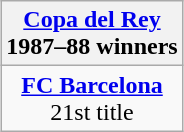<table class="wikitable" style="text-align: center; margin: 0 auto;">
<tr>
<th><a href='#'>Copa del Rey</a><br>1987–88 winners</th>
</tr>
<tr>
<td><strong><a href='#'>FC Barcelona</a></strong><br>21st title</td>
</tr>
</table>
